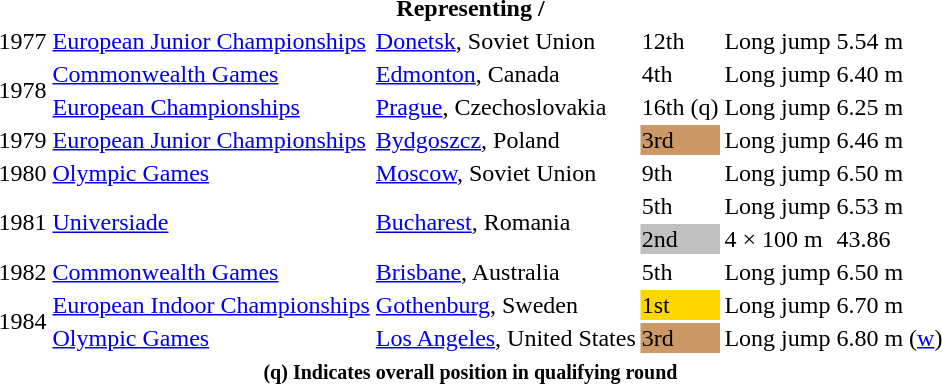<table>
<tr>
<th colspan=6>Representing  / </th>
</tr>
<tr>
<td>1977</td>
<td><a href='#'>European Junior Championships</a></td>
<td><a href='#'>Donetsk</a>, Soviet Union</td>
<td>12th</td>
<td>Long jump</td>
<td>5.54 m</td>
</tr>
<tr>
<td rowspan=2>1978</td>
<td><a href='#'>Commonwealth Games</a></td>
<td><a href='#'>Edmonton</a>, Canada</td>
<td>4th</td>
<td>Long jump</td>
<td>6.40 m</td>
</tr>
<tr>
<td><a href='#'>European Championships</a></td>
<td><a href='#'>Prague</a>, Czechoslovakia</td>
<td>16th (q)</td>
<td>Long jump</td>
<td>6.25 m</td>
</tr>
<tr>
<td>1979</td>
<td><a href='#'>European Junior Championships</a></td>
<td><a href='#'>Bydgoszcz</a>, Poland</td>
<td bgcolor=cc9966>3rd</td>
<td>Long jump</td>
<td>6.46 m</td>
</tr>
<tr>
<td>1980</td>
<td><a href='#'>Olympic Games</a></td>
<td><a href='#'>Moscow</a>, Soviet Union</td>
<td>9th</td>
<td>Long jump</td>
<td>6.50 m</td>
</tr>
<tr>
<td rowspan=2>1981</td>
<td rowspan=2><a href='#'>Universiade</a></td>
<td rowspan=2><a href='#'>Bucharest</a>, Romania</td>
<td>5th</td>
<td>Long jump</td>
<td>6.53 m</td>
</tr>
<tr>
<td bgcolor=silver>2nd</td>
<td>4 × 100 m</td>
<td>43.86</td>
</tr>
<tr>
<td>1982</td>
<td><a href='#'>Commonwealth Games</a></td>
<td><a href='#'>Brisbane</a>, Australia</td>
<td>5th</td>
<td>Long jump</td>
<td>6.50 m</td>
</tr>
<tr>
<td rowspan=2>1984</td>
<td><a href='#'>European Indoor Championships</a></td>
<td><a href='#'>Gothenburg</a>, Sweden</td>
<td bgcolor=gold>1st</td>
<td>Long jump</td>
<td>6.70 m</td>
</tr>
<tr>
<td><a href='#'>Olympic Games</a></td>
<td><a href='#'>Los Angeles</a>, United States</td>
<td bgcolor=cc9966>3rd</td>
<td>Long jump</td>
<td>6.80 m (<a href='#'>w</a>)</td>
</tr>
<tr>
<th colspan=6><small><strong> (q) Indicates overall position in qualifying round</strong></small></th>
</tr>
</table>
